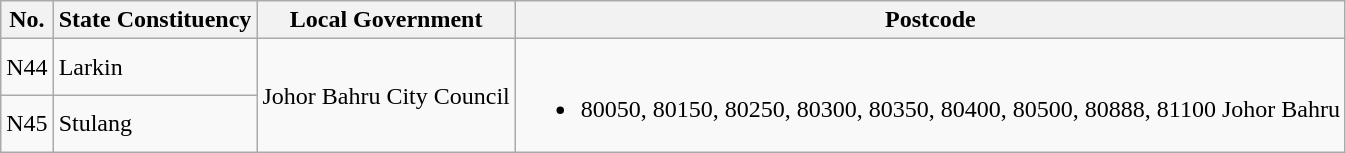<table class="wikitable">
<tr>
<th>No.</th>
<th>State Constituency</th>
<th>Local Government</th>
<th>Postcode</th>
</tr>
<tr>
<td>N44</td>
<td>Larkin</td>
<td rowspan="2">Johor Bahru City Council</td>
<td rowspan="2"><br><ul><li>80050, 80150, 80250, 80300, 80350, 80400, 80500, 80888, 81100 Johor Bahru</li></ul></td>
</tr>
<tr>
<td>N45</td>
<td>Stulang</td>
</tr>
</table>
